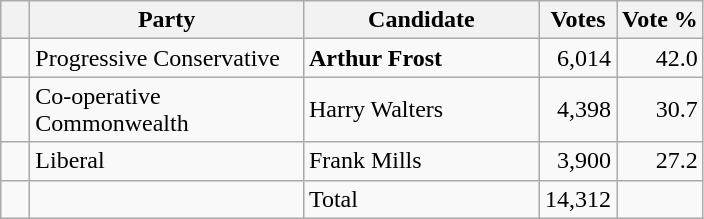<table class="wikitable">
<tr>
<th></th>
<th scope="col" width="175">Party</th>
<th scope="col" width="150">Candidate</th>
<th>Votes</th>
<th>Vote %</th>
</tr>
<tr>
<td>   </td>
<td>Progressive Conservative</td>
<td><strong>Arthur Frost</strong></td>
<td align=right>6,014</td>
<td align=right>42.0</td>
</tr>
<tr |>
<td>   </td>
<td>Co-operative Commonwealth</td>
<td>Harry Walters</td>
<td align=right>4,398</td>
<td align=right>30.7</td>
</tr>
<tr |>
<td>   </td>
<td>Liberal</td>
<td>Frank Mills</td>
<td align=right>3,900</td>
<td align=right>27.2</td>
</tr>
<tr |>
<td></td>
<td></td>
<td>Total</td>
<td align=right>14,312</td>
<td></td>
</tr>
</table>
